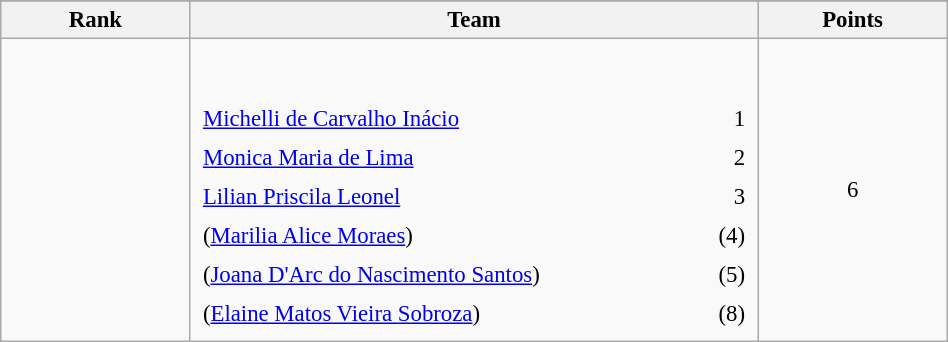<table class="wikitable sortable" style=" text-align:center; font-size:95%;" width="50%">
<tr>
</tr>
<tr>
<th width=10%>Rank</th>
<th width=30%>Team</th>
<th width=10%>Points</th>
</tr>
<tr>
<td align=center></td>
<td align=left> <br><br><table width=100%>
<tr>
<td align=left style="border:0"><a href='#'>Michelli de Carvalho Inácio</a></td>
<td align=right style="border:0">1</td>
</tr>
<tr>
<td align=left style="border:0"><a href='#'>Monica Maria de Lima</a></td>
<td align=right style="border:0">2</td>
</tr>
<tr>
<td align=left style="border:0"><a href='#'>Lilian Priscila Leonel</a></td>
<td align=right style="border:0">3</td>
</tr>
<tr>
<td align=left style="border:0">(<a href='#'>Marilia Alice Moraes</a>)</td>
<td align=right style="border:0">(4)</td>
</tr>
<tr>
<td align=left style="border:0">(<a href='#'>Joana D'Arc do Nascimento Santos</a>)</td>
<td align=right style="border:0">(5)</td>
</tr>
<tr>
<td align=left style="border:0">(<a href='#'>Elaine Matos Vieira Sobroza</a>)</td>
<td align=right style="border:0">(8)</td>
</tr>
</table>
</td>
<td>6</td>
</tr>
</table>
